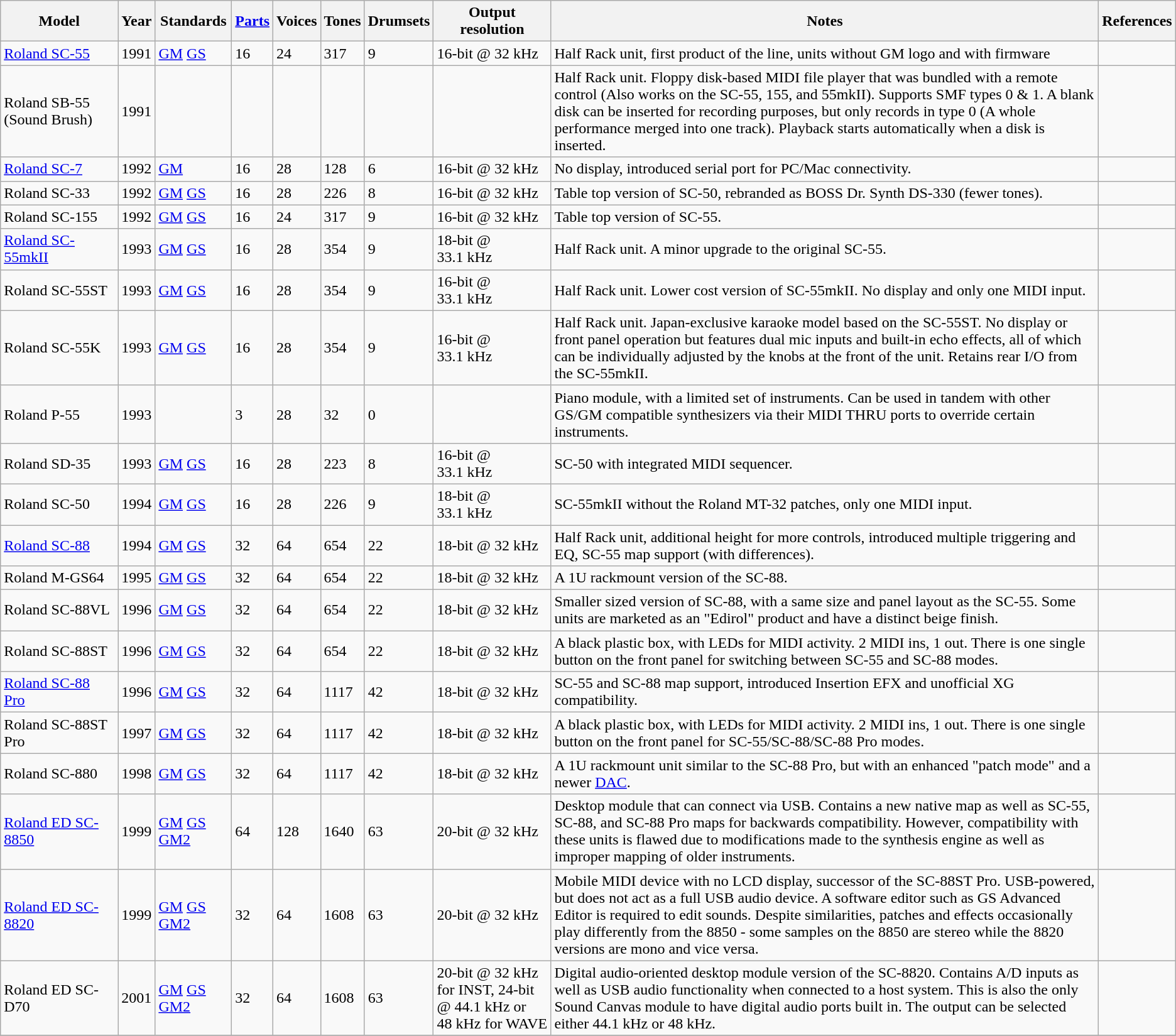<table class="wikitable">
<tr>
<th scope="col" style="width: 10%">Model</th>
<th>Year</th>
<th>Standards</th>
<th><a href='#'>Parts</a></th>
<th>Voices</th>
<th>Tones</th>
<th>Drumsets</th>
<th scope="col" style="width: 10%">Output resolution</th>
<th>Notes</th>
<th>References</th>
</tr>
<tr>
<td><a href='#'>Roland SC-55</a></td>
<td>1991</td>
<td><a href='#'>GM</a> <a href='#'>GS</a></td>
<td>16</td>
<td>24</td>
<td>317</td>
<td>9</td>
<td>16-bit @ 32 kHz</td>
<td>Half Rack unit, first product of the line, units without GM logo and with firmware <v1.20 technically not GM compatible (GM reset interpreted as GS reset, capital tone arrangement not fully consistent with GM spec, Patch #122 is "Fl. Key Click" instead of "Breath Noise").</td>
<td></td>
</tr>
<tr>
<td>Roland SB-55<br>(Sound Brush)</td>
<td>1991</td>
<td></td>
<td></td>
<td></td>
<td></td>
<td></td>
<td></td>
<td>Half Rack unit. Floppy disk-based MIDI file player that was bundled with a remote control (Also works on the SC-55, 155, and 55mkII). Supports SMF types 0 & 1. A blank disk can be inserted for recording purposes, but only records in type 0 (A whole performance merged into one track). Playback starts automatically when a disk is inserted.</td>
<td></td>
</tr>
<tr>
<td><a href='#'>Roland SC-7</a></td>
<td>1992</td>
<td><a href='#'>GM</a></td>
<td>16</td>
<td>28</td>
<td>128</td>
<td>6</td>
<td>16-bit @ 32 kHz</td>
<td>No display, introduced serial port for PC/Mac connectivity.</td>
<td></td>
</tr>
<tr>
<td>Roland SC-33</td>
<td>1992</td>
<td><a href='#'>GM</a> <a href='#'>GS</a></td>
<td>16</td>
<td>28</td>
<td>226</td>
<td>8</td>
<td>16-bit @ 32 kHz</td>
<td>Table top version of SC-50, rebranded as BOSS Dr. Synth DS-330 (fewer tones).</td>
<td></td>
</tr>
<tr>
<td>Roland SC-155</td>
<td>1992</td>
<td><a href='#'>GM</a> <a href='#'>GS</a></td>
<td>16</td>
<td>24</td>
<td>317</td>
<td>9</td>
<td>16-bit @ 32 kHz</td>
<td>Table top version of SC-55.</td>
<td></td>
</tr>
<tr>
<td><a href='#'>Roland SC-55mkII</a></td>
<td>1993</td>
<td><a href='#'>GM</a> <a href='#'>GS</a></td>
<td>16</td>
<td>28</td>
<td>354</td>
<td>9</td>
<td>18-bit @ 33.1 kHz</td>
<td>Half Rack unit. A minor upgrade to the original SC-55.</td>
<td></td>
</tr>
<tr>
<td>Roland SC-55ST</td>
<td>1993</td>
<td><a href='#'>GM</a> <a href='#'>GS</a></td>
<td>16</td>
<td>28</td>
<td>354</td>
<td>9</td>
<td>16-bit @ 33.1 kHz</td>
<td>Half Rack unit. Lower cost version of SC-55mkII. No display and only one MIDI input.</td>
<td></td>
</tr>
<tr>
<td>Roland SC-55K</td>
<td>1993</td>
<td><a href='#'>GM</a> <a href='#'>GS</a></td>
<td>16</td>
<td>28</td>
<td>354</td>
<td>9</td>
<td>16-bit @ 33.1 kHz</td>
<td>Half Rack unit. Japan-exclusive karaoke model based on the SC-55ST. No display or front panel operation but features dual mic inputs and built-in echo effects, all of which can be individually adjusted by the knobs at the front of the unit. Retains rear I/O from the SC-55mkII.</td>
<td></td>
</tr>
<tr>
<td>Roland P-55</td>
<td>1993</td>
<td></td>
<td>3</td>
<td>28</td>
<td>32</td>
<td>0</td>
<td></td>
<td>Piano module, with a limited set of instruments. Can be used in tandem with other GS/GM compatible synthesizers via their MIDI THRU ports to override certain instruments.</td>
<td></td>
</tr>
<tr>
<td>Roland SD-35</td>
<td>1993</td>
<td><a href='#'>GM</a> <a href='#'>GS</a></td>
<td>16</td>
<td>28</td>
<td>223</td>
<td>8</td>
<td>16-bit @ 33.1 kHz</td>
<td>SC-50 with integrated MIDI sequencer.</td>
<td></td>
</tr>
<tr>
<td>Roland SC-50</td>
<td>1994</td>
<td><a href='#'>GM</a> <a href='#'>GS</a></td>
<td>16</td>
<td>28</td>
<td>226</td>
<td>9</td>
<td>18-bit @ 33.1 kHz</td>
<td>SC-55mkII without the Roland MT-32 patches, only one MIDI input.</td>
<td></td>
</tr>
<tr>
<td><a href='#'>Roland SC-88</a></td>
<td>1994</td>
<td><a href='#'>GM</a> <a href='#'>GS</a></td>
<td>32</td>
<td>64</td>
<td>654</td>
<td>22</td>
<td>18-bit @ 32 kHz</td>
<td>Half Rack unit, additional height for more controls, introduced multiple triggering and EQ, SC-55 map support (with differences).</td>
<td></td>
</tr>
<tr>
<td>Roland M-GS64</td>
<td>1995</td>
<td><a href='#'>GM</a> <a href='#'>GS</a></td>
<td>32</td>
<td>64</td>
<td>654</td>
<td>22</td>
<td>18-bit @ 32 kHz</td>
<td>A 1U rackmount version of the SC-88.</td>
<td></td>
</tr>
<tr>
<td>Roland SC-88VL</td>
<td>1996</td>
<td><a href='#'>GM</a> <a href='#'>GS</a></td>
<td>32</td>
<td>64</td>
<td>654</td>
<td>22</td>
<td>18-bit @ 32 kHz</td>
<td>Smaller sized version of SC-88, with a same size and panel layout as the SC-55. Some units are marketed as an "Edirol" product and have a distinct beige finish.</td>
<td></td>
</tr>
<tr>
<td>Roland SC-88ST</td>
<td>1996</td>
<td><a href='#'>GM</a> <a href='#'>GS</a></td>
<td>32</td>
<td>64</td>
<td>654</td>
<td>22</td>
<td>18-bit @ 32 kHz</td>
<td>A black plastic box, with LEDs for MIDI activity. 2 MIDI ins, 1 out. There is one single button on the front panel for switching between SC-55 and SC-88 modes.</td>
<td></td>
</tr>
<tr>
<td><a href='#'>Roland SC-88 Pro</a></td>
<td>1996</td>
<td><a href='#'>GM</a> <a href='#'>GS</a></td>
<td>32</td>
<td>64</td>
<td>1117</td>
<td>42</td>
<td>18-bit @ 32 kHz</td>
<td>SC-55 and SC-88 map support, introduced Insertion EFX and unofficial XG compatibility.</td>
<td></td>
</tr>
<tr>
<td>Roland SC-88ST Pro</td>
<td>1997</td>
<td><a href='#'>GM</a> <a href='#'>GS</a></td>
<td>32</td>
<td>64</td>
<td>1117</td>
<td>42</td>
<td>18-bit @ 32 kHz</td>
<td>A black plastic box, with LEDs for MIDI activity. 2 MIDI ins, 1 out. There is one single button on the front panel for SC-55/SC-88/SC-88 Pro modes.</td>
<td></td>
</tr>
<tr>
<td>Roland SC-880</td>
<td>1998</td>
<td><a href='#'>GM</a> <a href='#'>GS</a></td>
<td>32</td>
<td>64</td>
<td>1117</td>
<td>42</td>
<td>18-bit @ 32 kHz</td>
<td>A 1U rackmount unit similar to the SC-88 Pro, but with an enhanced "patch mode" and a newer <a href='#'>DAC</a>.</td>
<td></td>
</tr>
<tr>
<td><a href='#'>Roland ED SC-8850</a></td>
<td>1999</td>
<td><a href='#'>GM</a> <a href='#'>GS</a> <a href='#'>GM2</a></td>
<td>64</td>
<td>128</td>
<td>1640</td>
<td>63</td>
<td>20-bit @ 32 kHz</td>
<td>Desktop module that can connect via USB. Contains a new native map as well as SC-55, SC-88, and SC-88 Pro maps for backwards compatibility. However, compatibility with these units is flawed due to modifications made to the synthesis engine as well as improper mapping of older instruments.</td>
<td><br></td>
</tr>
<tr>
<td><a href='#'>Roland ED SC-8820</a></td>
<td>1999</td>
<td><a href='#'>GM</a> <a href='#'>GS</a> <a href='#'>GM2</a></td>
<td>32</td>
<td>64</td>
<td>1608</td>
<td>63</td>
<td>20-bit @ 32 kHz</td>
<td>Mobile MIDI device with no LCD display, successor of the SC-88ST Pro. USB-powered, but does not act as a full USB audio device. A software editor such as GS Advanced Editor is required to edit sounds. Despite similarities, patches and effects occasionally play differently from the 8850 - some samples on the 8850 are stereo while the 8820 versions are mono and vice versa.</td>
<td></td>
</tr>
<tr>
<td>Roland ED SC-D70</td>
<td>2001</td>
<td><a href='#'>GM</a> <a href='#'>GS</a> <a href='#'>GM2</a></td>
<td>32</td>
<td>64</td>
<td>1608</td>
<td>63</td>
<td>20-bit @ 32 kHz for INST, 24-bit @ 44.1 kHz or 48 kHz for WAVE</td>
<td>Digital audio-oriented desktop module version of the SC-8820. Contains A/D inputs as well as USB audio functionality when connected to a host system. This is also the only Sound Canvas module to have digital audio ports built in.  The output can be selected either 44.1 kHz or 48 kHz.</td>
<td></td>
</tr>
<tr>
</tr>
</table>
